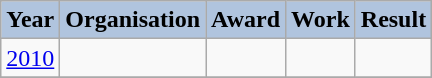<table class="wikitable">
<tr>
<th style="background:#B0C4DE;">Year</th>
<th style="background:#B0C4DE;">Organisation</th>
<th style="background:#B0C4DE;">Award</th>
<th style="background:#B0C4DE;">Work</th>
<th style="background:#B0C4DE;">Result</th>
</tr>
<tr>
<td><a href='#'>2010</a></td>
<td></td>
<td></td>
<td></td>
<td></td>
</tr>
<tr>
</tr>
</table>
